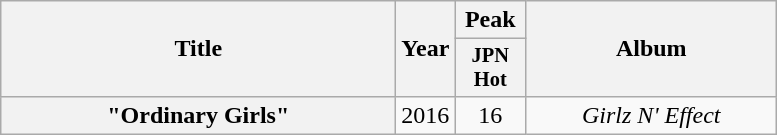<table class="wikitable plainrowheaders" style="text-align:center;">
<tr>
<th scope="col" rowspan="2" style="width:16em;">Title</th>
<th scope="col" rowspan="2">Year</th>
<th scope="col" colspan="1">Peak</th>
<th scope="col" rowspan="2" style="width:10em;">Album</th>
</tr>
<tr>
<th scope="col" style="width:3em;font-size:85%;">JPN<br>Hot<br></th>
</tr>
<tr>
<th scope="row">"Ordinary Girls"</th>
<td>2016</td>
<td>16</td>
<td><em>Girlz N' Effect</em></td>
</tr>
</table>
